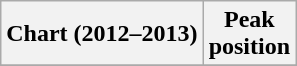<table class="wikitable plainrowheaders" style="text-align:center">
<tr>
<th>Chart (2012–2013)</th>
<th>Peak<br>position</th>
</tr>
<tr>
</tr>
</table>
